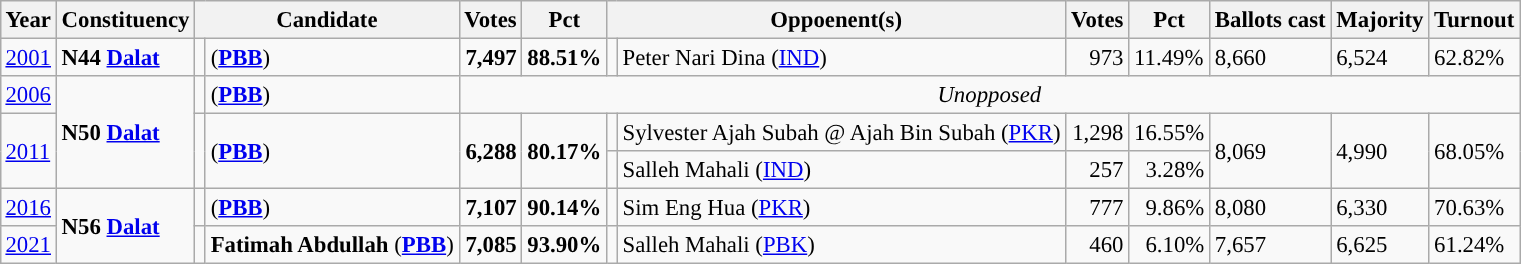<table class="wikitable" style="margin:0.5em ; font-size:95%">
<tr>
<th>Year</th>
<th>Constituency</th>
<th colspan=2>Candidate</th>
<th>Votes</th>
<th>Pct</th>
<th colspan=2>Oppoenent(s)</th>
<th>Votes</th>
<th>Pct</th>
<th>Ballots cast</th>
<th>Majority</th>
<th>Turnout</th>
</tr>
<tr>
<td><a href='#'>2001</a></td>
<td><strong>N44 <a href='#'>Dalat</a></strong></td>
<td></td>
<td> (<a href='#'><strong>PBB</strong></a>)</td>
<td align="right"><strong>7,497</strong></td>
<td><strong>88.51%</strong></td>
<td></td>
<td>Peter Nari Dina (<a href='#'>IND</a>)</td>
<td align="right">973</td>
<td>11.49%</td>
<td>8,660</td>
<td>6,524</td>
<td>62.82%</td>
</tr>
<tr>
<td><a href='#'>2006</a></td>
<td rowspan=3><strong>N50 <a href='#'>Dalat</a></strong></td>
<td></td>
<td> (<a href='#'><strong>PBB</strong></a>)</td>
<td colspan="9" align="center"><em>Unopposed</em></td>
</tr>
<tr>
<td rowspan="2"><a href='#'>2011</a></td>
<td rowspan="2" ></td>
<td rowspan="2"> (<a href='#'><strong>PBB</strong></a>)</td>
<td rowspan="2" align="right"><strong>6,288</strong></td>
<td rowspan="2"><strong>80.17%</strong></td>
<td></td>
<td>Sylvester Ajah Subah @ Ajah Bin Subah (<a href='#'>PKR</a>)</td>
<td align="right">1,298</td>
<td>16.55%</td>
<td rowspan="2">8,069</td>
<td rowspan="2">4,990</td>
<td rowspan="2">68.05%</td>
</tr>
<tr>
<td></td>
<td>Salleh Mahali (<a href='#'>IND</a>)</td>
<td align="right">257</td>
<td align="right">3.28%</td>
</tr>
<tr>
<td><a href='#'>2016</a></td>
<td rowspan="2"><strong>N56 <a href='#'>Dalat</a></strong></td>
<td></td>
<td> (<a href='#'><strong>PBB</strong></a>)</td>
<td align="right"><strong>7,107</strong></td>
<td><strong>90.14%</strong></td>
<td></td>
<td>Sim Eng Hua (<a href='#'>PKR</a>)</td>
<td align="right">777</td>
<td align="right">9.86%</td>
<td>8,080</td>
<td>6,330</td>
<td>70.63%</td>
</tr>
<tr>
<td><a href='#'>2021</a></td>
<td></td>
<td><strong>Fatimah Abdullah</strong> (<a href='#'><strong>PBB</strong></a>)</td>
<td align="right"><strong>7,085</strong></td>
<td><strong>93.90%</strong></td>
<td style="background:"></td>
<td>Salleh Mahali (<a href='#'>PBK</a>)</td>
<td align="right">460</td>
<td align="right">6.10%</td>
<td>7,657</td>
<td>6,625</td>
<td>61.24%</td>
</tr>
</table>
